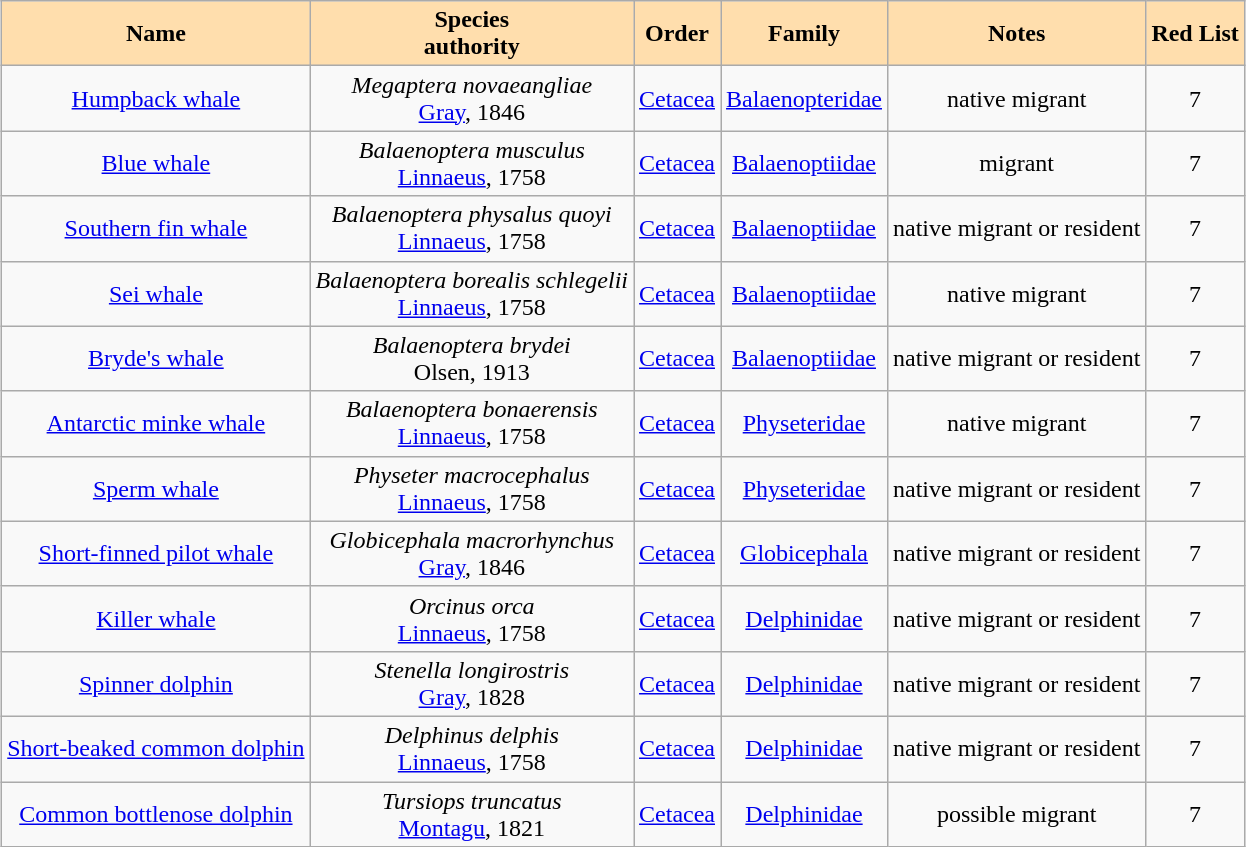<table class="sortable wikitable" style="margin:1em auto; text-align:center;">
<tr>
<th style=background:navajowhite>Name</th>
<th style=background:navajowhite>Species<br>authority</th>
<th style=background:navajowhite>Order</th>
<th style=background:navajowhite>Family</th>
<th style=background:navajowhite>Notes</th>
<th style=background:navajowhite>Red List</th>
</tr>
<tr>
<td><a href='#'>Humpback whale</a><br></td>
<td><em>Megaptera novaeangliae</em><br><a href='#'>Gray</a>, 1846</td>
<td><a href='#'>Cetacea</a></td>
<td><a href='#'>Balaenopteridae</a></td>
<td>native migrant</td>
<td><div>7</div></td>
</tr>
<tr>
<td><a href='#'>Blue whale</a><br></td>
<td><em>Balaenoptera musculus</em><br><a href='#'>Linnaeus</a>, 1758</td>
<td><a href='#'>Cetacea</a></td>
<td><a href='#'>Balaenoptiidae</a></td>
<td>migrant</td>
<td><div>7</div></td>
</tr>
<tr>
<td><a href='#'>Southern fin whale</a><br></td>
<td><em>Balaenoptera physalus quoyi</em><br><a href='#'>Linnaeus</a>, 1758</td>
<td><a href='#'>Cetacea</a></td>
<td><a href='#'>Balaenoptiidae</a></td>
<td>native migrant or resident</td>
<td><div>7</div></td>
</tr>
<tr>
<td><a href='#'>Sei whale</a><br></td>
<td><em>Balaenoptera borealis schlegelii</em><br><a href='#'>Linnaeus</a>, 1758</td>
<td><a href='#'>Cetacea</a></td>
<td><a href='#'>Balaenoptiidae</a></td>
<td>native migrant</td>
<td><div>7</div></td>
</tr>
<tr>
<td><a href='#'>Bryde's whale</a><br></td>
<td><em>Balaenoptera brydei</em><br>Olsen, 1913</td>
<td><a href='#'>Cetacea</a></td>
<td><a href='#'>Balaenoptiidae</a></td>
<td>native migrant or resident</td>
<td><div>7</div></td>
</tr>
<tr>
<td><a href='#'>Antarctic minke whale</a><br></td>
<td><em>Balaenoptera bonaerensis</em><br><a href='#'>Linnaeus</a>, 1758</td>
<td><a href='#'>Cetacea</a></td>
<td><a href='#'>Physeteridae</a></td>
<td>native migrant</td>
<td><div>7</div></td>
</tr>
<tr>
<td><a href='#'>Sperm whale</a><br></td>
<td><em>Physeter macrocephalus</em><br><a href='#'>Linnaeus</a>, 1758</td>
<td><a href='#'>Cetacea</a></td>
<td><a href='#'>Physeteridae</a></td>
<td>native migrant or resident</td>
<td><div>7</div></td>
</tr>
<tr>
<td><a href='#'>Short-finned pilot whale</a><br></td>
<td><em>Globicephala macrorhynchus</em><br><a href='#'>Gray</a>, 1846</td>
<td><a href='#'>Cetacea</a></td>
<td><a href='#'>Globicephala</a></td>
<td>native migrant or resident</td>
<td><div>7</div></td>
</tr>
<tr>
<td><a href='#'>Killer whale</a><br></td>
<td><em>Orcinus orca</em><br><a href='#'>Linnaeus</a>, 1758</td>
<td><a href='#'>Cetacea</a></td>
<td><a href='#'>Delphinidae</a></td>
<td>native migrant or resident</td>
<td><div>7</div></td>
</tr>
<tr>
<td><a href='#'>Spinner dolphin</a><br></td>
<td><em>Stenella longirostris</em><br><a href='#'>Gray</a>, 1828</td>
<td><a href='#'>Cetacea</a></td>
<td><a href='#'>Delphinidae</a></td>
<td>native migrant or resident</td>
<td><div>7</div></td>
</tr>
<tr>
<td><a href='#'>Short-beaked common dolphin</a><br></td>
<td><em>Delphinus delphis</em><br><a href='#'>Linnaeus</a>, 1758</td>
<td><a href='#'>Cetacea</a></td>
<td><a href='#'>Delphinidae</a></td>
<td>native migrant or resident</td>
<td><div>7</div></td>
</tr>
<tr>
<td><a href='#'>Common bottlenose dolphin</a><br></td>
<td><em>Tursiops truncatus</em><br><a href='#'>Montagu</a>, 1821</td>
<td><a href='#'>Cetacea</a></td>
<td><a href='#'>Delphinidae</a></td>
<td>possible migrant</td>
<td><div>7</div></td>
</tr>
</table>
